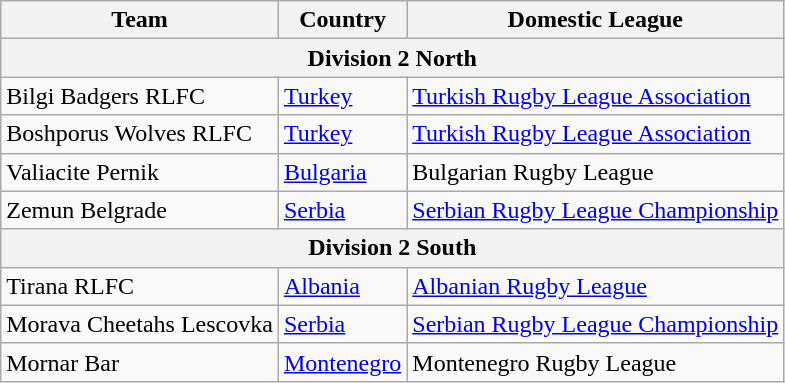<table class="wikitable">
<tr>
<th>Team</th>
<th>Country</th>
<th>Domestic League</th>
</tr>
<tr>
<th colspan="3">Division 2 North</th>
</tr>
<tr>
<td> Bilgi Badgers RLFC</td>
<td><a href='#'>Turkey</a></td>
<td><a href='#'>Turkish Rugby League Association</a></td>
</tr>
<tr>
<td> Boshporus Wolves RLFC</td>
<td><a href='#'>Turkey</a></td>
<td><a href='#'>Turkish Rugby League Association</a></td>
</tr>
<tr>
<td> Valiacite Pernik</td>
<td><a href='#'>Bulgaria</a></td>
<td>Bulgarian Rugby League</td>
</tr>
<tr>
<td> Zemun Belgrade</td>
<td><a href='#'>Serbia</a></td>
<td><a href='#'>Serbian Rugby League Championship</a></td>
</tr>
<tr>
<th colspan="3">Division 2 South</th>
</tr>
<tr>
<td> Tirana RLFC</td>
<td><a href='#'>Albania</a></td>
<td><a href='#'>Albanian Rugby League</a></td>
</tr>
<tr>
<td> Morava Cheetahs Lescovka</td>
<td><a href='#'>Serbia</a></td>
<td><a href='#'>Serbian Rugby League Championship</a></td>
</tr>
<tr>
<td> Mornar Bar</td>
<td><a href='#'>Montenegro</a></td>
<td>Montenegro Rugby League</td>
</tr>
</table>
